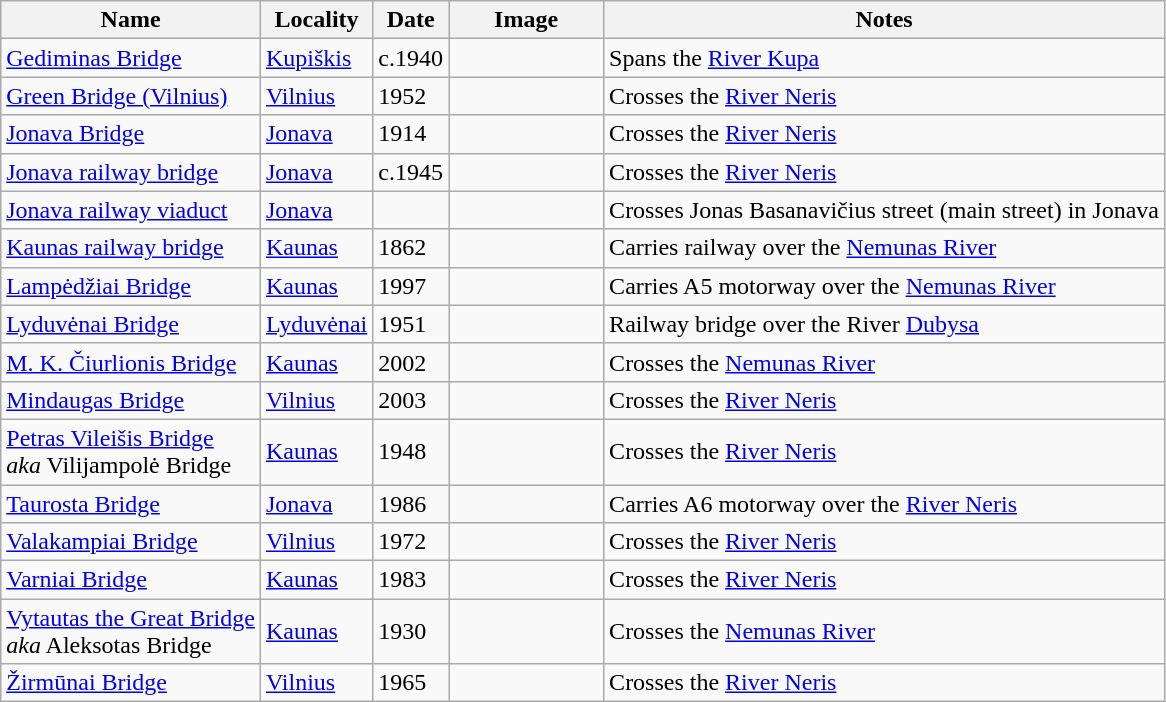<table class="wikitable sortable">
<tr>
<th>Name</th>
<th>Locality</th>
<th>Date</th>
<th class="unsortable" width="96px">Image</th>
<th class="unsortable">Notes</th>
</tr>
<tr>
<td><a href='#'>Gediminas Bridge</a></td>
<td><a href='#'>Kupiškis</a></td>
<td>c.1940</td>
<td></td>
<td>Spans the <a href='#'>River Kupa</a></td>
</tr>
<tr>
<td><a href='#'>Green Bridge (Vilnius)</a></td>
<td><a href='#'>Vilnius</a></td>
<td>1952</td>
<td></td>
<td>Crosses the <a href='#'>River Neris</a></td>
</tr>
<tr>
<td><a href='#'>Jonava Bridge</a></td>
<td><a href='#'>Jonava</a></td>
<td>1914</td>
<td></td>
<td>Crosses the <a href='#'>River Neris</a></td>
</tr>
<tr>
<td><a href='#'>Jonava railway bridge</a></td>
<td><a href='#'>Jonava</a></td>
<td>c.1945</td>
<td></td>
<td>Crosses the <a href='#'>River Neris</a></td>
</tr>
<tr>
<td><a href='#'>Jonava railway viaduct</a></td>
<td><a href='#'>Jonava</a></td>
<td></td>
<td></td>
<td>Crosses Jonas Basanavičius street (main street) in Jonava</td>
</tr>
<tr>
<td><a href='#'>Kaunas railway bridge</a></td>
<td><a href='#'>Kaunas</a></td>
<td>1862</td>
<td></td>
<td>Carries railway over the <a href='#'>Nemunas River</a></td>
</tr>
<tr>
<td><a href='#'>Lampėdžiai Bridge</a></td>
<td><a href='#'>Kaunas</a></td>
<td>1997</td>
<td></td>
<td>Carries A5 motorway over the <a href='#'>Nemunas River</a></td>
</tr>
<tr>
<td><a href='#'>Lyduvėnai Bridge</a></td>
<td><a href='#'>Lyduvėnai</a></td>
<td>1951</td>
<td></td>
<td>Railway bridge over the River <a href='#'>Dubysa</a></td>
</tr>
<tr>
<td><a href='#'>M. K. Čiurlionis Bridge</a></td>
<td><a href='#'>Kaunas</a></td>
<td>2002</td>
<td></td>
<td>Crosses the <a href='#'>Nemunas River</a></td>
</tr>
<tr>
<td><a href='#'>Mindaugas Bridge</a></td>
<td><a href='#'>Vilnius</a></td>
<td>2003</td>
<td></td>
<td>Crosses the <a href='#'>River Neris</a></td>
</tr>
<tr>
<td><a href='#'>Petras Vileišis Bridge</a> <br> <em>aka</em> Vilijampolė Bridge</td>
<td><a href='#'>Kaunas</a></td>
<td>1948</td>
<td></td>
<td>Crosses the <a href='#'>River Neris</a></td>
</tr>
<tr>
<td><a href='#'>Taurosta Bridge</a></td>
<td><a href='#'>Jonava</a></td>
<td>1986</td>
<td></td>
<td>Carries A6 motorway over the <a href='#'>River Neris</a></td>
</tr>
<tr>
<td><a href='#'>Valakampiai Bridge</a></td>
<td><a href='#'>Vilnius</a></td>
<td>1972</td>
<td></td>
<td>Crosses the <a href='#'>River Neris</a></td>
</tr>
<tr>
<td><a href='#'>Varniai Bridge</a></td>
<td><a href='#'>Kaunas</a></td>
<td>1983</td>
<td></td>
<td>Crosses the <a href='#'>River Neris</a></td>
</tr>
<tr>
<td><a href='#'>Vytautas the Great Bridge</a> <br> <em>aka</em> Aleksotas Bridge</td>
<td><a href='#'>Kaunas</a></td>
<td>1930</td>
<td></td>
<td>Crosses the <a href='#'>Nemunas River</a></td>
</tr>
<tr>
<td><a href='#'>Žirmūnai Bridge</a></td>
<td><a href='#'>Vilnius</a></td>
<td>1965</td>
<td></td>
<td>Crosses the <a href='#'>River Neris</a></td>
</tr>
</table>
